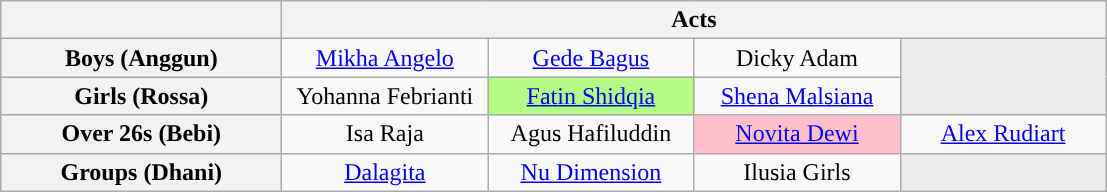<table class="wikitable" style="text-align:center">
<tr>
<th spope="col" style="width:180px;"></th>
<th scope="col" style="width:375px;" colspan="4">Acts</th>
</tr>
<tr>
<th scope="row" style="width:180px">Boys (Anggun)</th>
<td style="width:130px"><a href='#'>Mikha Angelo</a></td>
<td style="width:130px"><a href='#'>Gede Bagus</a></td>
<td style="width:130px">Dicky Adam</td>
<td rowspan=2 bgcolor="ececec"></td>
</tr>
<tr>
<th scope="row" style="width:180px">Girls (Rossa)</th>
<td style="width:130px">Yohanna Febrianti</td>
<td style="background:#B4FB84;"><a href='#'>Fatin Shidqia</a></td>
<td style="width:130px"><a href='#'>Shena Malsiana</a></td>
</tr>
<tr>
<th scope="row" style="width:180px">Over 26s (Bebi)</th>
<td style="width:130px">Isa Raja</td>
<td style="width:130px">Agus Hafiluddin</td>
<td style="background:Pink;"><a href='#'>Novita Dewi</a></td>
<td style="width:130px"><a href='#'>Alex Rudiart</a></td>
</tr>
<tr>
<th scope="row" style="width:180px">Groups (Dhani)</th>
<td style="width:130px"><a href='#'>Dalagita</a></td>
<td><a href='#'>Nu Dimension</a></td>
<td style="width:130px">Ilusia Girls</td>
<td bgcolor="ececec"></td>
</tr>
</table>
